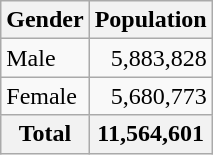<table class=wikitable>
<tr>
<th>Gender</th>
<th>Population</th>
</tr>
<tr>
<td>Male</td>
<td align=right>5,883,828</td>
</tr>
<tr>
<td>Female</td>
<td align=right>5,680,773</td>
</tr>
<tr>
<th>Total</th>
<th>11,564,601</th>
</tr>
</table>
